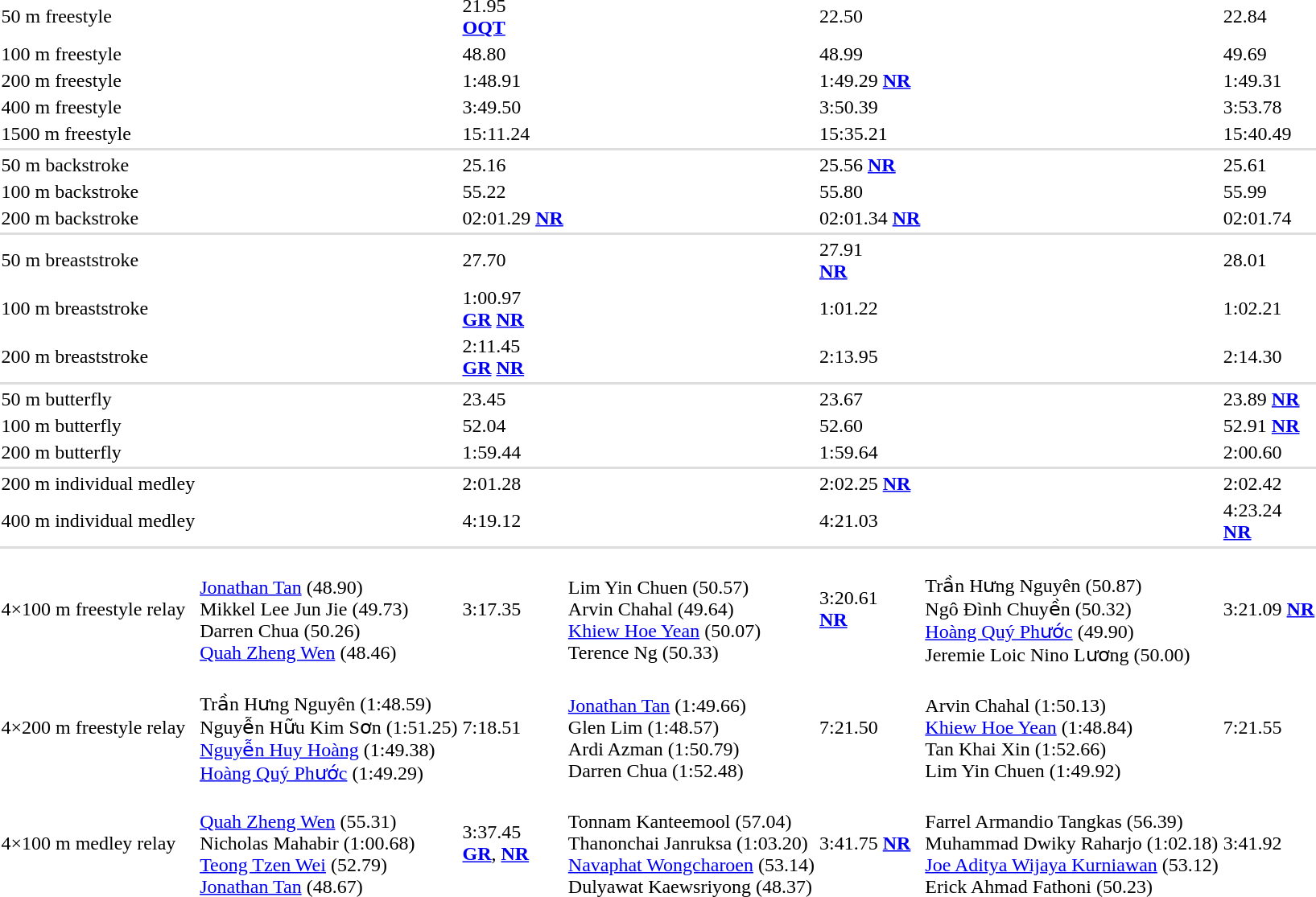<table>
<tr>
<td>50 m freestyle</td>
<td></td>
<td>21.95 <br><strong><a href='#'>OQT</a></strong></td>
<td></td>
<td>22.50</td>
<td></td>
<td>22.84</td>
</tr>
<tr>
<td>100 m freestyle</td>
<td></td>
<td>48.80</td>
<td></td>
<td>48.99</td>
<td></td>
<td>49.69</td>
</tr>
<tr>
<td>200 m freestyle</td>
<td></td>
<td>1:48.91</td>
<td></td>
<td>1:49.29 <strong><a href='#'>NR</a></strong></td>
<td></td>
<td>1:49.31</td>
</tr>
<tr>
<td>400 m freestyle</td>
<td></td>
<td>3:49.50</td>
<td></td>
<td>3:50.39</td>
<td></td>
<td>3:53.78</td>
</tr>
<tr>
<td>1500 m freestyle</td>
<td></td>
<td>15:11.24</td>
<td></td>
<td>15:35.21</td>
<td></td>
<td>15:40.49</td>
</tr>
<tr style="background:#ddd;">
<td colspan=8></td>
</tr>
<tr>
<td>50 m backstroke</td>
<td></td>
<td>25.16</td>
<td></td>
<td>25.56 <strong><a href='#'>NR</a></strong></td>
<td></td>
<td>25.61</td>
</tr>
<tr>
<td>100 m backstroke</td>
<td></td>
<td>55.22</td>
<td></td>
<td>55.80</td>
<td></td>
<td>55.99</td>
</tr>
<tr>
<td>200 m backstroke</td>
<td></td>
<td>02:01.29 <strong><a href='#'>NR</a></strong></td>
<td></td>
<td>02:01.34 <strong><a href='#'>NR</a></strong></td>
<td></td>
<td>02:01.74</td>
</tr>
<tr style="background:#ddd;">
<td colspan=7></td>
</tr>
<tr>
<td>50 m breaststroke</td>
<td></td>
<td>27.70</td>
<td></td>
<td>27.91<br><strong><a href='#'>NR</a></strong></td>
<td></td>
<td>28.01</td>
</tr>
<tr>
<td>100 m breaststroke</td>
<td></td>
<td>1:00.97<br><strong><a href='#'>GR</a></strong> <strong><a href='#'>NR</a></strong></td>
<td></td>
<td>1:01.22</td>
<td></td>
<td>1:02.21</td>
</tr>
<tr>
<td>200 m breaststroke</td>
<td></td>
<td>2:11.45<br><strong><a href='#'>GR</a></strong> <strong><a href='#'>NR</a></strong></td>
<td></td>
<td>2:13.95</td>
<td></td>
<td>2:14.30</td>
</tr>
<tr style="background:#ddd;">
<td colspan=7></td>
</tr>
<tr>
<td>50 m butterfly</td>
<td></td>
<td>23.45</td>
<td></td>
<td>23.67</td>
<td></td>
<td>23.89 <strong><a href='#'>NR</a></strong></td>
</tr>
<tr>
<td>100 m butterfly</td>
<td></td>
<td>52.04</td>
<td></td>
<td>52.60</td>
<td></td>
<td>52.91 <strong><a href='#'>NR</a></strong></td>
</tr>
<tr>
<td>200 m butterfly</td>
<td></td>
<td>1:59.44</td>
<td></td>
<td>1:59.64</td>
<td></td>
<td>2:00.60</td>
</tr>
<tr style="background:#ddd;">
<td colspan=7></td>
</tr>
<tr>
<td>200 m individual medley</td>
<td></td>
<td>2:01.28</td>
<td></td>
<td>2:02.25 <strong><a href='#'>NR</a></strong></td>
<td></td>
<td>2:02.42</td>
</tr>
<tr>
<td>400 m individual medley</td>
<td></td>
<td>4:19.12</td>
<td></td>
<td>4:21.03</td>
<td></td>
<td>4:23.24<br><strong><a href='#'>NR</a></strong></td>
</tr>
<tr style="background:#ddd;">
<td colspan=7></td>
</tr>
<tr>
<td>4×100 m freestyle relay</td>
<td><br><a href='#'>Jonathan Tan</a> (48.90) <br>Mikkel Lee Jun Jie (49.73) <br>Darren Chua (50.26) <br><a href='#'>Quah Zheng Wen</a> (48.46)</td>
<td>3:17.35</td>
<td><br>Lim Yin Chuen (50.57)<br>Arvin Chahal (49.64)<br><a href='#'>Khiew Hoe Yean</a> (50.07)<br>Terence Ng (50.33)</td>
<td>3:20.61<br><strong><a href='#'>NR</a></strong></td>
<td><br>Trần Hưng Nguyên (50.87) <br>Ngô Đình Chuyền (50.32) <br><a href='#'>Hoàng Quý Phước</a> (49.90) <br>Jeremie Loic Nino Lương (50.00)</td>
<td>3:21.09 <strong><a href='#'>NR</a></strong></td>
</tr>
<tr>
<td>4×200 m freestyle relay</td>
<td><br>Trần Hưng Nguyên (1:48.59) <br>Nguyễn Hữu Kim Sơn (1:51.25) <br><a href='#'>Nguyễn Huy Hoàng</a> (1:49.38) <br><a href='#'>Hoàng Quý Phước</a> (1:49.29)</td>
<td>7:18.51</td>
<td><br><a href='#'>Jonathan Tan</a> (1:49.66) <br>Glen Lim (1:48.57) <br>Ardi Azman (1:50.79) <br>Darren Chua (1:52.48)</td>
<td>7:21.50</td>
<td><br>Arvin Chahal (1:50.13)<br><a href='#'>Khiew Hoe Yean</a> (1:48.84) <br>Tan Khai Xin (1:52.66)<br>Lim Yin Chuen (1:49.92)</td>
<td>7:21.55</td>
</tr>
<tr>
<td>4×100 m medley relay</td>
<td><br><a href='#'>Quah Zheng Wen</a> (55.31) <br>Nicholas Mahabir (1:00.68) <br><a href='#'>Teong Tzen Wei</a> (52.79) <br><a href='#'>Jonathan Tan</a> (48.67)</td>
<td>3:37.45<br><strong><a href='#'>GR</a></strong>, <strong><a href='#'>NR</a></strong></td>
<td><br>Tonnam Kanteemool (57.04) <br>Thanonchai Janruksa (1:03.20) <br><a href='#'>Navaphat Wongcharoen</a> (53.14) <br>Dulyawat Kaewsriyong (48.37)</td>
<td>3:41.75 <strong><a href='#'>NR</a></strong></td>
<td><br>Farrel Armandio Tangkas (56.39) <br>Muhammad Dwiky Raharjo (1:02.18) <br><a href='#'>Joe Aditya Wijaya Kurniawan</a> (53.12) <br>Erick Ahmad Fathoni (50.23)</td>
<td>3:41.92</td>
</tr>
</table>
